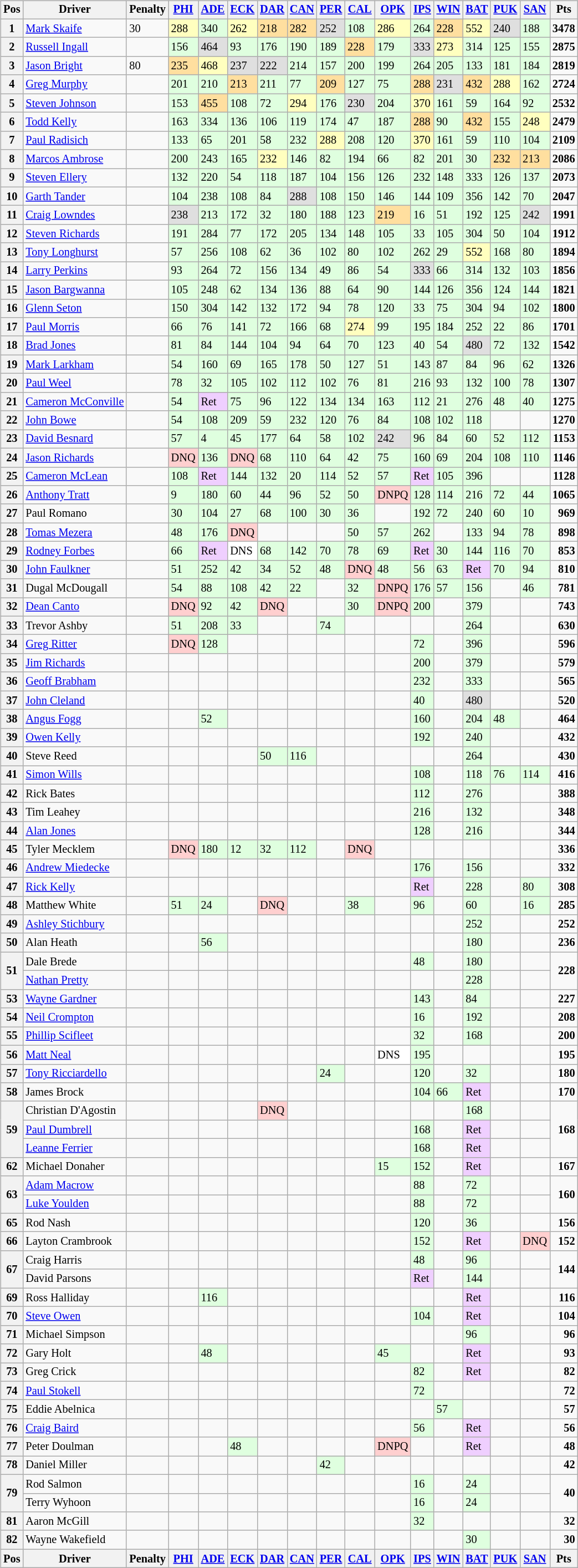<table>
<tr>
<td><br><table class="wikitable" style="font-size: 85%">
<tr>
<th valign="middle">Pos</th>
<th valign="middle">Driver</th>
<th width="2%">Penalty</th>
<th width="2%"><a href='#'>PHI</a></th>
<th width="2%"><a href='#'>ADE</a></th>
<th width="2%"><a href='#'>ECK</a></th>
<th width="2%"><a href='#'>DAR</a></th>
<th width="2%"><a href='#'>CAN</a></th>
<th width="2%"><a href='#'>PER</a></th>
<th width="2%"><a href='#'>CAL</a></th>
<th width="2%"><a href='#'>OPK</a></th>
<th width="2%"><a href='#'>IPS</a></th>
<th width="2%"><a href='#'>WIN</a></th>
<th width="2%"><a href='#'>BAT</a></th>
<th width="2%"><a href='#'>PUK</a></th>
<th width="2%"><a href='#'>SAN</a></th>
<th valign="middle">Pts</th>
</tr>
<tr>
<th>1</th>
<td> <a href='#'>Mark Skaife</a></td>
<td>30</td>
<td style="background:#ffffbf;">288</td>
<td style="background:#dfffdf;">340</td>
<td style="background:#ffffbf;">262</td>
<td style="background:#ffdf9f;">218</td>
<td style="background:#ffdf9f;">282</td>
<td style="background:#dfdfdf;">252</td>
<td style="background:#dfffdf;">108</td>
<td style="background:#ffffbf;">286</td>
<td style="background:#dfffdf;">264</td>
<td style="background:#ffdf9f;">228</td>
<td style="background:#ffffbf;">552</td>
<td style="background:#dfdfdf;">240</td>
<td style="background:#dfffdf;">188</td>
<td align="right"><strong>3478</strong></td>
</tr>
<tr>
<th>2</th>
<td> <a href='#'>Russell Ingall</a></td>
<td></td>
<td style="background:#dfffdf;">156</td>
<td style="background:#dfdfdf;">464</td>
<td style="background:#dfffdf;">93</td>
<td style="background:#dfffdf;">176</td>
<td style="background:#dfffdf;">190</td>
<td style="background:#dfffdf;">189</td>
<td style="background:#ffdf9f;">228</td>
<td style="background:#dfffdf;">179</td>
<td style="background:#dfdfdf;">333</td>
<td style="background:#ffffbf;">273</td>
<td style="background:#dfffdf;">314</td>
<td style="background:#dfffdf;">125</td>
<td style="background:#dfffdf;">155</td>
<td align="right"><strong>2875</strong></td>
</tr>
<tr>
<th>3</th>
<td> <a href='#'>Jason Bright</a></td>
<td>80</td>
<td style="background:#ffdf9f;">235</td>
<td style="background:#ffffbf;">468</td>
<td style="background:#dfdfdf;">237</td>
<td style="background:#dfdfdf;">222</td>
<td style="background:#dfffdf;">214</td>
<td style="background:#dfffdf;">157</td>
<td style="background:#dfffdf;">200</td>
<td style="background:#dfffdf;">199</td>
<td style="background:#dfffdf;">264</td>
<td style="background:#dfffdf;">205</td>
<td style="background:#dfffdf;">133</td>
<td style="background:#dfffdf;">181</td>
<td style="background:#dfffdf;">184</td>
<td align="right"><strong>2819</strong></td>
</tr>
<tr>
<th>4</th>
<td> <a href='#'>Greg Murphy</a></td>
<td></td>
<td style="background:#dfffdf;">201</td>
<td style="background:#dfffdf;">210</td>
<td style="background:#ffdf9f;">213</td>
<td style="background:#dfffdf;">211</td>
<td style="background:#dfffdf;">77</td>
<td style="background:#ffdf9f;">209</td>
<td style="background:#dfffdf;">127</td>
<td style="background:#dfffdf;">75</td>
<td style="background:#ffdf9f;">288</td>
<td style="background:#dfdfdf;">231</td>
<td style="background:#ffdf9f;">432</td>
<td style="background:#ffffbf;">288</td>
<td style="background:#dfffdf;">162</td>
<td align="right"><strong>2724</strong></td>
</tr>
<tr>
<th>5</th>
<td> <a href='#'>Steven Johnson</a></td>
<td></td>
<td style="background:#dfffdf;">153</td>
<td style="background:#ffdf9f;">455</td>
<td style="background:#dfffdf;">108</td>
<td style="background:#dfffdf;">72</td>
<td style="background:#ffffbf;">294</td>
<td style="background:#dfffdf;">176</td>
<td style="background:#dfdfdf;">230</td>
<td style="background:#dfffdf;">204</td>
<td style="background:#ffffbf;">370</td>
<td style="background:#dfffdf;">161</td>
<td style="background:#dfffdf;">59</td>
<td style="background:#dfffdf;">164</td>
<td style="background:#dfffdf;">92</td>
<td align="right"><strong>2532</strong></td>
</tr>
<tr>
<th>6</th>
<td> <a href='#'>Todd Kelly</a></td>
<td></td>
<td style="background:#dfffdf;">163</td>
<td style="background:#dfffdf;">334</td>
<td style="background:#dfffdf;">136</td>
<td style="background:#dfffdf;">106</td>
<td style="background:#dfffdf;">119</td>
<td style="background:#dfffdf;">174</td>
<td style="background:#dfffdf;">47</td>
<td style="background:#dfffdf;">187</td>
<td style="background:#ffdf9f;">288</td>
<td style="background:#dfffdf;">90</td>
<td style="background:#ffdf9f;">432</td>
<td style="background:#dfffdf;">155</td>
<td style="background:#ffffbf;">248</td>
<td align="right"><strong>2479</strong></td>
</tr>
<tr>
<th>7</th>
<td> <a href='#'>Paul Radisich</a></td>
<td></td>
<td style="background:#dfffdf;">133</td>
<td style="background:#dfffdf;">65</td>
<td style="background:#dfffdf;">201</td>
<td style="background:#dfffdf;">58</td>
<td style="background:#dfffdf;">232</td>
<td style="background:#ffffbf;">288</td>
<td style="background:#dfffdf;">208</td>
<td style="background:#dfffdf;">120</td>
<td style="background:#ffffbf;">370</td>
<td style="background:#dfffdf;">161</td>
<td style="background:#dfffdf;">59</td>
<td style="background:#dfffdf;">110</td>
<td style="background:#dfffdf;">104</td>
<td align="right"><strong>2109</strong></td>
</tr>
<tr>
<th>8</th>
<td> <a href='#'>Marcos Ambrose</a></td>
<td></td>
<td style="background:#dfffdf;">200</td>
<td style="background:#dfffdf;">243</td>
<td style="background:#dfffdf;">165</td>
<td style="background:#ffffbf;">232</td>
<td style="background:#dfffdf;">146</td>
<td style="background:#dfffdf;">82</td>
<td style="background:#dfffdf;">194</td>
<td style="background:#dfffdf;">66</td>
<td style="background:#dfffdf;">82</td>
<td style="background:#dfffdf;">201</td>
<td style="background:#dfffdf;">30</td>
<td style="background:#ffdf9f;">232</td>
<td style="background:#ffdf9f;">213</td>
<td align="right"><strong>2086</strong></td>
</tr>
<tr>
<th>9</th>
<td> <a href='#'>Steven Ellery</a></td>
<td></td>
<td style="background:#dfffdf;">132</td>
<td style="background:#dfffdf;">220</td>
<td style="background:#dfffdf;">54</td>
<td style="background:#dfffdf;">118</td>
<td style="background:#dfffdf;">187</td>
<td style="background:#dfffdf;">104</td>
<td style="background:#dfffdf;">156</td>
<td style="background:#dfffdf;">126</td>
<td style="background:#dfffdf;">232</td>
<td style="background:#dfffdf;">148</td>
<td style="background:#dfffdf;">333</td>
<td style="background:#dfffdf;">126</td>
<td style="background:#dfffdf;">137</td>
<td align="right"><strong>2073</strong></td>
</tr>
<tr>
<th>10</th>
<td> <a href='#'>Garth Tander</a></td>
<td></td>
<td style="background:#dfffdf;">104</td>
<td style="background:#dfffdf;">238</td>
<td style="background:#dfffdf;">108</td>
<td style="background:#dfffdf;">84</td>
<td style="background:#dfdfdf;">288</td>
<td style="background:#dfffdf;">108</td>
<td style="background:#dfffdf;">150</td>
<td style="background:#dfffdf;">146</td>
<td style="background:#dfffdf;">144</td>
<td style="background:#dfffdf;">109</td>
<td style="background:#dfffdf;">356</td>
<td style="background:#dfffdf;">142</td>
<td style="background:#dfffdf;">70</td>
<td align="right"><strong>2047</strong></td>
</tr>
<tr>
<th>11</th>
<td> <a href='#'>Craig Lowndes</a></td>
<td></td>
<td style="background:#dfdfdf;">238</td>
<td style="background:#dfffdf;">213</td>
<td style="background:#dfffdf;">172</td>
<td style="background:#dfffdf;">32</td>
<td style="background:#dfffdf;">180</td>
<td style="background:#dfffdf;">188</td>
<td style="background:#dfffdf;">123</td>
<td style="background:#ffdf9f;">219</td>
<td style="background:#dfffdf;">16</td>
<td style="background:#dfffdf;">51</td>
<td style="background:#dfffdf;">192</td>
<td style="background:#dfffdf;">125</td>
<td style="background:#dfdfdf;">242</td>
<td align="right"><strong>1991</strong></td>
</tr>
<tr>
<th>12</th>
<td> <a href='#'>Steven Richards</a></td>
<td></td>
<td style="background:#dfffdf;">191</td>
<td style="background:#dfffdf;">284</td>
<td style="background:#dfffdf;">77</td>
<td style="background:#dfffdf;">172</td>
<td style="background:#dfffdf;">205</td>
<td style="background:#dfffdf;">134</td>
<td style="background:#dfffdf;">148</td>
<td style="background:#dfffdf;">105</td>
<td style="background:#dfffdf;">33</td>
<td style="background:#dfffdf;">105</td>
<td style="background:#dfffdf;">304</td>
<td style="background:#dfffdf;">50</td>
<td style="background:#dfffdf;">104</td>
<td align="right"><strong>1912</strong></td>
</tr>
<tr>
<th>13</th>
<td> <a href='#'>Tony Longhurst</a></td>
<td></td>
<td style="background:#dfffdf;">57</td>
<td style="background:#dfffdf;">256</td>
<td style="background:#dfffdf;">108</td>
<td style="background:#dfffdf;">62</td>
<td style="background:#dfffdf;">36</td>
<td style="background:#dfffdf;">102</td>
<td style="background:#dfffdf;">80</td>
<td style="background:#dfffdf;">102</td>
<td style="background:#dfffdf;">262</td>
<td style="background:#dfffdf;">29</td>
<td style="background:#ffffbf;">552</td>
<td style="background:#dfffdf;">168</td>
<td style="background:#dfffdf;">80</td>
<td align="right"><strong>1894</strong></td>
</tr>
<tr>
<th>14</th>
<td> <a href='#'>Larry Perkins</a></td>
<td></td>
<td style="background:#dfffdf;">93</td>
<td style="background:#dfffdf;">264</td>
<td style="background:#dfffdf;">72</td>
<td style="background:#dfffdf;">156</td>
<td style="background:#dfffdf;">134</td>
<td style="background:#dfffdf;">49</td>
<td style="background:#dfffdf;">86</td>
<td style="background:#dfffdf;">54</td>
<td style="background:#dfdfdf;">333</td>
<td style="background:#dfffdf;">66</td>
<td style="background:#dfffdf;">314</td>
<td style="background:#dfffdf;">132</td>
<td style="background:#dfffdf;">103</td>
<td align="right"><strong>1856</strong></td>
</tr>
<tr>
<th>15</th>
<td> <a href='#'>Jason Bargwanna</a></td>
<td></td>
<td style="background:#dfffdf;">105</td>
<td style="background:#dfffdf;">248</td>
<td style="background:#dfffdf;">62</td>
<td style="background:#dfffdf;">134</td>
<td style="background:#dfffdf;">136</td>
<td style="background:#dfffdf;">88</td>
<td style="background:#dfffdf;">64</td>
<td style="background:#dfffdf;">90</td>
<td style="background:#dfffdf;">144</td>
<td style="background:#dfffdf;">126</td>
<td style="background:#dfffdf;">356</td>
<td style="background:#dfffdf;">124</td>
<td style="background:#dfffdf;">144</td>
<td align="right"><strong>1821</strong></td>
</tr>
<tr>
<th>16</th>
<td> <a href='#'>Glenn Seton</a></td>
<td></td>
<td style="background:#dfffdf;">150</td>
<td style="background:#dfffdf;">304</td>
<td style="background:#dfffdf;">142</td>
<td style="background:#dfffdf;">132</td>
<td style="background:#dfffdf;">172</td>
<td style="background:#dfffdf;">94</td>
<td style="background:#dfffdf;">78</td>
<td style="background:#dfffdf;">120</td>
<td style="background:#dfffdf;">33</td>
<td style="background:#dfffdf;">75</td>
<td style="background:#dfffdf;">304</td>
<td style="background:#dfffdf;">94</td>
<td style="background:#dfffdf;">102</td>
<td align="right"><strong>1800</strong></td>
</tr>
<tr>
<th>17</th>
<td> <a href='#'>Paul Morris</a></td>
<td></td>
<td style="background:#dfffdf;">66</td>
<td style="background:#dfffdf;">76</td>
<td style="background:#dfffdf;">141</td>
<td style="background:#dfffdf;">72</td>
<td style="background:#dfffdf;">166</td>
<td style="background:#dfffdf;">68</td>
<td style="background:#ffffbf;">274</td>
<td style="background:#dfffdf;">99</td>
<td style="background:#dfffdf;">195</td>
<td style="background:#dfffdf;">184</td>
<td style="background:#dfffdf;">252</td>
<td style="background:#dfffdf;">22</td>
<td style="background:#dfffdf;">86</td>
<td align="right"><strong>1701</strong></td>
</tr>
<tr>
<th>18</th>
<td> <a href='#'>Brad Jones</a></td>
<td></td>
<td style="background:#dfffdf;">81</td>
<td style="background:#dfffdf;">84</td>
<td style="background:#dfffdf;">144</td>
<td style="background:#dfffdf;">104</td>
<td style="background:#dfffdf;">94</td>
<td style="background:#dfffdf;">64</td>
<td style="background:#dfffdf;">70</td>
<td style="background:#dfffdf;">123</td>
<td style="background:#dfffdf;">40</td>
<td style="background:#dfffdf;">54</td>
<td style="background:#dfdfdf;">480</td>
<td style="background:#dfffdf;">72</td>
<td style="background:#dfffdf;">132</td>
<td align="right"><strong>1542</strong></td>
</tr>
<tr>
<th>19</th>
<td> <a href='#'>Mark Larkham</a></td>
<td></td>
<td style="background:#dfffdf;">54</td>
<td style="background:#dfffdf;">160</td>
<td style="background:#dfffdf;">69</td>
<td style="background:#dfffdf;">165</td>
<td style="background:#dfffdf;">178</td>
<td style="background:#dfffdf;">50</td>
<td style="background:#dfffdf;">127</td>
<td style="background:#dfffdf;">51</td>
<td style="background:#dfffdf;">143</td>
<td style="background:#dfffdf;">87</td>
<td style="background:#dfffdf;">84</td>
<td style="background:#dfffdf;">96</td>
<td style="background:#dfffdf;">62</td>
<td align="right"><strong>1326</strong></td>
</tr>
<tr>
<th>20</th>
<td> <a href='#'>Paul Weel</a></td>
<td></td>
<td style="background:#dfffdf;">78</td>
<td style="background:#dfffdf;">32</td>
<td style="background:#dfffdf;">105</td>
<td style="background:#dfffdf;">102</td>
<td style="background:#dfffdf;">112</td>
<td style="background:#dfffdf;">102</td>
<td style="background:#dfffdf;">76</td>
<td style="background:#dfffdf;">81</td>
<td style="background:#dfffdf;">216</td>
<td style="background:#dfffdf;">93</td>
<td style="background:#dfffdf;">132</td>
<td style="background:#dfffdf;">100</td>
<td style="background:#dfffdf;">78</td>
<td align="right"><strong>1307</strong></td>
</tr>
<tr>
<th>21</th>
<td> <a href='#'>Cameron McConville</a></td>
<td></td>
<td style="background:#dfffdf;">54</td>
<td style="background:#efcfff;">Ret</td>
<td style="background:#dfffdf;">75</td>
<td style="background:#dfffdf;">96</td>
<td style="background:#dfffdf;">122</td>
<td style="background:#dfffdf;">134</td>
<td style="background:#dfffdf;">134</td>
<td style="background:#dfffdf;">163</td>
<td style="background:#dfffdf;">112</td>
<td style="background:#dfffdf;">21</td>
<td style="background:#dfffdf;">276</td>
<td style="background:#dfffdf;">48</td>
<td style="background:#dfffdf;">40</td>
<td align="right"><strong>1275</strong></td>
</tr>
<tr>
<th>22</th>
<td> <a href='#'>John Bowe</a></td>
<td></td>
<td style="background:#dfffdf;">54</td>
<td style="background:#dfffdf;">108</td>
<td style="background:#dfffdf;">209</td>
<td style="background:#dfffdf;">59</td>
<td style="background:#dfffdf;">232</td>
<td style="background:#dfffdf;">120</td>
<td style="background:#dfffdf;">76</td>
<td style="background:#dfffdf;">84</td>
<td style="background:#dfffdf;">108</td>
<td style="background:#dfffdf;">102</td>
<td style="background:#dfffdf;">118</td>
<td></td>
<td></td>
<td align="right"><strong>1270</strong></td>
</tr>
<tr>
<th>23</th>
<td> <a href='#'>David Besnard</a></td>
<td></td>
<td style="background:#dfffdf;">57</td>
<td style="background:#dfffdf;">4</td>
<td style="background:#dfffdf;">45</td>
<td style="background:#dfffdf;">177</td>
<td style="background:#dfffdf;">64</td>
<td style="background:#dfffdf;">58</td>
<td style="background:#dfffdf;">102</td>
<td style="background:#dfdfdf;">242</td>
<td style="background:#dfffdf;">96</td>
<td style="background:#dfffdf;">84</td>
<td style="background:#dfffdf;">60</td>
<td style="background:#dfffdf;">52</td>
<td style="background:#dfffdf;">112</td>
<td align="right"><strong>1153</strong></td>
</tr>
<tr>
<th>24</th>
<td> <a href='#'>Jason Richards</a></td>
<td></td>
<td style="background:#ffcfcf;">DNQ</td>
<td style="background:#dfffdf;">136</td>
<td style="background:#ffcfcf;">DNQ</td>
<td style="background:#dfffdf;">68</td>
<td style="background:#dfffdf;">110</td>
<td style="background:#dfffdf;">64</td>
<td style="background:#dfffdf;">42</td>
<td style="background:#dfffdf;">75</td>
<td style="background:#dfffdf;">160</td>
<td style="background:#dfffdf;">69</td>
<td style="background:#dfffdf;">204</td>
<td style="background:#dfffdf;">108</td>
<td style="background:#dfffdf;">110</td>
<td align="right"><strong>1146</strong></td>
</tr>
<tr>
<th>25</th>
<td> <a href='#'>Cameron McLean</a></td>
<td></td>
<td style="background:#dfffdf;">108</td>
<td style="background:#efcfff;">Ret</td>
<td style="background:#dfffdf;">144</td>
<td style="background:#dfffdf;">132</td>
<td style="background:#dfffdf;">20</td>
<td style="background:#dfffdf;">114</td>
<td style="background:#dfffdf;">52</td>
<td style="background:#dfffdf;">57</td>
<td style="background:#efcfff;">Ret</td>
<td style="background:#dfffdf;">105</td>
<td style="background:#dfffdf;">396</td>
<td></td>
<td></td>
<td align="right"><strong>1128</strong></td>
</tr>
<tr>
<th>26</th>
<td> <a href='#'>Anthony Tratt</a></td>
<td></td>
<td style="background:#dfffdf;">9</td>
<td style="background:#dfffdf;">180</td>
<td style="background:#dfffdf;">60</td>
<td style="background:#dfffdf;">44</td>
<td style="background:#dfffdf;">96</td>
<td style="background:#dfffdf;">52</td>
<td style="background:#dfffdf;">50</td>
<td style="background:#ffcfcf;">DNPQ</td>
<td style="background:#dfffdf;">128</td>
<td style="background:#dfffdf;">114</td>
<td style="background:#dfffdf;">216</td>
<td style="background:#dfffdf;">72</td>
<td style="background:#dfffdf;">44</td>
<td align="right"><strong>1065</strong></td>
</tr>
<tr>
<th>27</th>
<td> Paul Romano</td>
<td></td>
<td style="background:#dfffdf;">30</td>
<td style="background:#dfffdf;">104</td>
<td style="background:#dfffdf;">27</td>
<td style="background:#dfffdf;">68</td>
<td style="background:#dfffdf;">100</td>
<td style="background:#dfffdf;">30</td>
<td style="background:#dfffdf;">36</td>
<td></td>
<td style="background:#dfffdf;">192</td>
<td style="background:#dfffdf;">72</td>
<td style="background:#dfffdf;">240</td>
<td style="background:#dfffdf;">60</td>
<td style="background:#dfffdf;">10</td>
<td align="right"><strong>969</strong></td>
</tr>
<tr>
<th>28</th>
<td> <a href='#'>Tomas Mezera</a></td>
<td></td>
<td style="background:#dfffdf;">48</td>
<td style="background:#dfffdf;">176</td>
<td style="background:#ffcfcf;">DNQ</td>
<td></td>
<td></td>
<td></td>
<td style="background:#dfffdf;">50</td>
<td style="background:#dfffdf;">57</td>
<td style="background:#dfffdf;">262</td>
<td></td>
<td style="background:#dfffdf;">133</td>
<td style="background:#dfffdf;">94</td>
<td style="background:#dfffdf;">78</td>
<td align="right"><strong>898</strong></td>
</tr>
<tr>
<th>29</th>
<td> <a href='#'>Rodney Forbes</a></td>
<td></td>
<td style="background:#dfffdf;">66</td>
<td style="background:#efcfff;">Ret</td>
<td style="background:#ffffff;">DNS</td>
<td style="background:#dfffdf;">68</td>
<td style="background:#dfffdf;">142</td>
<td style="background:#dfffdf;">70</td>
<td style="background:#dfffdf;">78</td>
<td style="background:#dfffdf;">69</td>
<td style="background:#efcfff;">Ret</td>
<td style="background:#dfffdf;">30</td>
<td style="background:#dfffdf;">144</td>
<td style="background:#dfffdf;">116</td>
<td style="background:#dfffdf;">70</td>
<td align="right"><strong>853</strong></td>
</tr>
<tr>
<th>30</th>
<td> <a href='#'>John Faulkner</a></td>
<td></td>
<td style="background:#dfffdf;">51</td>
<td style="background:#dfffdf;">252</td>
<td style="background:#dfffdf;">42</td>
<td style="background:#dfffdf;">34</td>
<td style="background:#dfffdf;">52</td>
<td style="background:#dfffdf;">48</td>
<td style="background:#ffcfcf;">DNQ</td>
<td style="background:#dfffdf;">48</td>
<td style="background:#dfffdf;">56</td>
<td style="background:#dfffdf;">63</td>
<td style="background:#efcfff;">Ret</td>
<td style="background:#dfffdf;">70</td>
<td style="background:#dfffdf;">94</td>
<td align="right"><strong>810</strong></td>
</tr>
<tr>
<th>31</th>
<td> Dugal McDougall</td>
<td></td>
<td style="background:#dfffdf;">54</td>
<td style="background:#dfffdf;">88</td>
<td style="background:#dfffdf;">108</td>
<td style="background:#dfffdf;">42</td>
<td style="background:#dfffdf;">22</td>
<td></td>
<td style="background:#dfffdf;">32</td>
<td style="background:#ffcfcf;">DNPQ</td>
<td style="background:#dfffdf;">176</td>
<td style="background:#dfffdf;">57</td>
<td style="background:#dfffdf;">156</td>
<td></td>
<td style="background:#dfffdf;">46</td>
<td align="right"><strong>781</strong></td>
</tr>
<tr>
<th>32</th>
<td> <a href='#'>Dean Canto</a></td>
<td></td>
<td style="background:#ffcfcf;">DNQ</td>
<td style="background:#dfffdf;">92</td>
<td style="background:#dfffdf;">42</td>
<td style="background:#ffcfcf;">DNQ</td>
<td></td>
<td></td>
<td style="background:#dfffdf;">30</td>
<td style="background:#ffcfcf;">DNPQ</td>
<td style="background:#dfffdf;">200</td>
<td></td>
<td style="background:#dfffdf;">379</td>
<td></td>
<td></td>
<td align="right"><strong>743</strong></td>
</tr>
<tr>
<th>33</th>
<td> Trevor Ashby</td>
<td></td>
<td style="background:#dfffdf;">51</td>
<td style="background:#dfffdf;">208</td>
<td style="background:#dfffdf;">33</td>
<td></td>
<td></td>
<td style="background:#dfffdf;">74</td>
<td></td>
<td></td>
<td></td>
<td></td>
<td style="background:#dfffdf;">264</td>
<td></td>
<td></td>
<td align="right"><strong>630</strong></td>
</tr>
<tr>
<th>34</th>
<td> <a href='#'>Greg Ritter</a></td>
<td></td>
<td style="background:#ffcfcf;">DNQ</td>
<td style="background:#dfffdf;">128</td>
<td></td>
<td></td>
<td></td>
<td></td>
<td></td>
<td></td>
<td style="background:#dfffdf;">72</td>
<td></td>
<td style="background:#dfffdf;">396</td>
<td></td>
<td></td>
<td align="right"><strong>596</strong></td>
</tr>
<tr>
<th>35</th>
<td> <a href='#'>Jim Richards</a></td>
<td></td>
<td></td>
<td></td>
<td></td>
<td></td>
<td></td>
<td></td>
<td></td>
<td></td>
<td style="background:#dfffdf;">200</td>
<td></td>
<td style="background:#dfffdf;">379</td>
<td></td>
<td></td>
<td align="right"><strong>579</strong></td>
</tr>
<tr>
<th>36</th>
<td> <a href='#'>Geoff Brabham</a></td>
<td></td>
<td></td>
<td></td>
<td></td>
<td></td>
<td></td>
<td></td>
<td></td>
<td></td>
<td style="background:#dfffdf;">232</td>
<td></td>
<td style="background:#dfffdf;">333</td>
<td></td>
<td></td>
<td align="right"><strong>565</strong></td>
</tr>
<tr>
<th>37</th>
<td> <a href='#'>John Cleland</a></td>
<td></td>
<td></td>
<td></td>
<td></td>
<td></td>
<td></td>
<td></td>
<td></td>
<td></td>
<td style="background:#dfffdf;">40</td>
<td></td>
<td style="background:#dfdfdf;">480</td>
<td></td>
<td></td>
<td align="right"><strong>520</strong></td>
</tr>
<tr>
<th>38</th>
<td> <a href='#'>Angus Fogg</a></td>
<td></td>
<td></td>
<td style="background:#dfffdf;">52</td>
<td></td>
<td></td>
<td></td>
<td></td>
<td></td>
<td></td>
<td style="background:#dfffdf;">160</td>
<td></td>
<td style="background:#dfffdf;">204</td>
<td style="background:#dfffdf;">48</td>
<td></td>
<td align="right"><strong>464</strong></td>
</tr>
<tr>
<th>39</th>
<td> <a href='#'>Owen Kelly</a></td>
<td></td>
<td></td>
<td></td>
<td></td>
<td></td>
<td></td>
<td></td>
<td></td>
<td></td>
<td style="background:#dfffdf;">192</td>
<td></td>
<td style="background:#dfffdf;">240</td>
<td></td>
<td></td>
<td align="right"><strong>432</strong></td>
</tr>
<tr>
<th>40</th>
<td> Steve Reed</td>
<td></td>
<td></td>
<td></td>
<td></td>
<td style="background:#dfffdf;">50</td>
<td style="background:#dfffdf;">116</td>
<td></td>
<td></td>
<td></td>
<td></td>
<td></td>
<td style="background:#dfffdf;">264</td>
<td></td>
<td></td>
<td align="right"><strong>430</strong></td>
</tr>
<tr>
<th>41</th>
<td> <a href='#'>Simon Wills</a></td>
<td></td>
<td></td>
<td></td>
<td></td>
<td></td>
<td></td>
<td></td>
<td></td>
<td></td>
<td style="background:#dfffdf;">108</td>
<td></td>
<td style="background:#dfffdf;">118</td>
<td style="background:#dfffdf;">76</td>
<td style="background:#dfffdf;">114</td>
<td align="right"><strong>416</strong></td>
</tr>
<tr>
<th>42</th>
<td> Rick Bates</td>
<td></td>
<td></td>
<td></td>
<td></td>
<td></td>
<td></td>
<td></td>
<td></td>
<td></td>
<td style="background:#dfffdf;">112</td>
<td></td>
<td style="background:#dfffdf;">276</td>
<td></td>
<td></td>
<td align="right"><strong>388</strong></td>
</tr>
<tr>
<th>43</th>
<td> Tim Leahey</td>
<td></td>
<td></td>
<td></td>
<td></td>
<td></td>
<td></td>
<td></td>
<td></td>
<td></td>
<td style="background:#dfffdf;">216</td>
<td></td>
<td style="background:#dfffdf;">132</td>
<td></td>
<td></td>
<td align="right"><strong>348</strong></td>
</tr>
<tr>
<th>44</th>
<td> <a href='#'>Alan Jones</a></td>
<td></td>
<td></td>
<td></td>
<td></td>
<td></td>
<td></td>
<td></td>
<td></td>
<td></td>
<td style="background:#dfffdf;">128</td>
<td></td>
<td style="background:#dfffdf;">216</td>
<td></td>
<td></td>
<td align="right"><strong>344</strong></td>
</tr>
<tr>
<th>45</th>
<td> Tyler Mecklem</td>
<td></td>
<td style="background:#ffcfcf;">DNQ</td>
<td style="background:#dfffdf;">180</td>
<td style="background:#dfffdf;">12</td>
<td style="background:#dfffdf;">32</td>
<td style="background:#dfffdf;">112</td>
<td></td>
<td style="background:#ffcfcf;">DNQ</td>
<td></td>
<td></td>
<td></td>
<td></td>
<td></td>
<td></td>
<td align="right"><strong>336</strong></td>
</tr>
<tr>
<th>46</th>
<td> <a href='#'>Andrew Miedecke</a></td>
<td></td>
<td></td>
<td></td>
<td></td>
<td></td>
<td></td>
<td></td>
<td></td>
<td></td>
<td style="background:#dfffdf;">176</td>
<td></td>
<td style="background:#dfffdf;">156</td>
<td></td>
<td></td>
<td align="right"><strong>332</strong></td>
</tr>
<tr>
<th>47</th>
<td> <a href='#'>Rick Kelly</a></td>
<td></td>
<td></td>
<td></td>
<td></td>
<td></td>
<td></td>
<td></td>
<td></td>
<td></td>
<td style="background:#efcfff;">Ret</td>
<td></td>
<td style="background:#dfffdf;">228</td>
<td></td>
<td style="background:#dfffdf;">80</td>
<td align="right"><strong>308</strong></td>
</tr>
<tr>
<th>48</th>
<td> Matthew White</td>
<td></td>
<td style="background:#dfffdf;">51</td>
<td style="background:#dfffdf;">24</td>
<td></td>
<td style="background:#ffcfcf;">DNQ</td>
<td></td>
<td></td>
<td style="background:#dfffdf;">38</td>
<td></td>
<td style="background:#dfffdf;">96</td>
<td></td>
<td style="background:#dfffdf;">60</td>
<td></td>
<td style="background:#dfffdf;">16</td>
<td align="right"><strong>285</strong></td>
</tr>
<tr>
<th>49</th>
<td> <a href='#'>Ashley Stichbury</a></td>
<td></td>
<td></td>
<td></td>
<td></td>
<td></td>
<td></td>
<td></td>
<td></td>
<td></td>
<td></td>
<td></td>
<td style="background:#dfffdf;">252</td>
<td></td>
<td></td>
<td align="right"><strong>252</strong></td>
</tr>
<tr>
<th>50</th>
<td> Alan Heath</td>
<td></td>
<td></td>
<td style="background:#dfffdf;">56</td>
<td></td>
<td></td>
<td></td>
<td></td>
<td></td>
<td></td>
<td></td>
<td></td>
<td style="background:#dfffdf;">180</td>
<td></td>
<td></td>
<td align="right"><strong>236</strong></td>
</tr>
<tr>
<th rowspan=2>51</th>
<td> Dale Brede</td>
<td></td>
<td></td>
<td></td>
<td></td>
<td></td>
<td></td>
<td></td>
<td></td>
<td></td>
<td style="background:#dfffdf;">48</td>
<td></td>
<td style="background:#dfffdf;">180</td>
<td></td>
<td></td>
<td align="right" rowspan=2><strong>228</strong></td>
</tr>
<tr>
<td> <a href='#'>Nathan Pretty</a></td>
<td></td>
<td></td>
<td></td>
<td></td>
<td></td>
<td></td>
<td></td>
<td></td>
<td></td>
<td></td>
<td></td>
<td style="background:#dfffdf;">228</td>
<td></td>
<td></td>
</tr>
<tr>
<th>53</th>
<td> <a href='#'>Wayne Gardner</a></td>
<td></td>
<td></td>
<td></td>
<td></td>
<td></td>
<td></td>
<td></td>
<td></td>
<td></td>
<td style="background:#dfffdf;">143</td>
<td></td>
<td style="background:#dfffdf;">84</td>
<td></td>
<td></td>
<td align="right"><strong>227</strong></td>
</tr>
<tr>
<th>54</th>
<td> <a href='#'>Neil Crompton</a></td>
<td></td>
<td></td>
<td></td>
<td></td>
<td></td>
<td></td>
<td></td>
<td></td>
<td></td>
<td style="background:#dfffdf;">16</td>
<td></td>
<td style="background:#dfffdf;">192</td>
<td></td>
<td></td>
<td align="right"><strong>208</strong></td>
</tr>
<tr>
<th>55</th>
<td> <a href='#'>Phillip Scifleet</a></td>
<td></td>
<td></td>
<td></td>
<td></td>
<td></td>
<td></td>
<td></td>
<td></td>
<td></td>
<td style="background:#dfffdf;">32</td>
<td></td>
<td style="background:#dfffdf;">168</td>
<td></td>
<td></td>
<td align="right"><strong>200</strong></td>
</tr>
<tr>
<th>56</th>
<td> <a href='#'>Matt Neal</a></td>
<td></td>
<td></td>
<td></td>
<td></td>
<td></td>
<td></td>
<td></td>
<td></td>
<td style="background:#ffffff;">DNS</td>
<td style="background:#dfffdf;">195</td>
<td></td>
<td></td>
<td></td>
<td></td>
<td align="right"><strong>195</strong></td>
</tr>
<tr>
<th>57</th>
<td> <a href='#'>Tony Ricciardello</a></td>
<td></td>
<td></td>
<td></td>
<td></td>
<td></td>
<td></td>
<td style="background:#dfffdf;">24</td>
<td></td>
<td></td>
<td style="background:#dfffdf;">120</td>
<td></td>
<td style="background:#dfffdf;">32</td>
<td></td>
<td></td>
<td align="right"><strong>180</strong></td>
</tr>
<tr>
<th>58</th>
<td> James Brock</td>
<td></td>
<td></td>
<td></td>
<td></td>
<td></td>
<td></td>
<td></td>
<td></td>
<td></td>
<td style="background:#dfffdf;">104</td>
<td style="background:#dfffdf;">66</td>
<td style="background:#efcfff;">Ret</td>
<td></td>
<td></td>
<td align="right"><strong>170</strong></td>
</tr>
<tr>
<th rowspan=3>59</th>
<td> Christian D'Agostin</td>
<td></td>
<td></td>
<td></td>
<td></td>
<td style="background:#ffcfcf;">DNQ</td>
<td></td>
<td></td>
<td></td>
<td></td>
<td></td>
<td></td>
<td style="background:#dfffdf;">168</td>
<td></td>
<td></td>
<td align="right" rowspan=3><strong>168</strong></td>
</tr>
<tr>
<td> <a href='#'>Paul Dumbrell</a></td>
<td></td>
<td></td>
<td></td>
<td></td>
<td></td>
<td></td>
<td></td>
<td></td>
<td></td>
<td style="background:#dfffdf;">168</td>
<td></td>
<td style="background:#efcfff;">Ret</td>
<td></td>
<td></td>
</tr>
<tr>
<td> <a href='#'>Leanne Ferrier</a></td>
<td></td>
<td></td>
<td></td>
<td></td>
<td></td>
<td></td>
<td></td>
<td></td>
<td></td>
<td style="background:#dfffdf;">168</td>
<td></td>
<td style="background:#efcfff;">Ret</td>
<td></td>
<td></td>
</tr>
<tr>
<th>62</th>
<td> Michael Donaher</td>
<td></td>
<td></td>
<td></td>
<td></td>
<td></td>
<td></td>
<td></td>
<td></td>
<td style="background:#dfffdf;">15</td>
<td style="background:#dfffdf;">152</td>
<td></td>
<td style="background:#efcfff;">Ret</td>
<td></td>
<td></td>
<td align="right"><strong>167</strong></td>
</tr>
<tr>
<th rowspan=2>63</th>
<td> <a href='#'>Adam Macrow</a></td>
<td></td>
<td></td>
<td></td>
<td></td>
<td></td>
<td></td>
<td></td>
<td></td>
<td></td>
<td style="background:#dfffdf;">88</td>
<td></td>
<td style="background:#dfffdf;">72</td>
<td></td>
<td></td>
<td align="right" rowspan=2><strong>160</strong></td>
</tr>
<tr>
<td> <a href='#'>Luke Youlden</a></td>
<td></td>
<td></td>
<td></td>
<td></td>
<td></td>
<td></td>
<td></td>
<td></td>
<td></td>
<td style="background:#dfffdf;">88</td>
<td></td>
<td style="background:#dfffdf;">72</td>
<td></td>
<td></td>
</tr>
<tr>
<th>65</th>
<td> Rod Nash</td>
<td></td>
<td></td>
<td></td>
<td></td>
<td></td>
<td></td>
<td></td>
<td></td>
<td></td>
<td style="background:#dfffdf;">120</td>
<td></td>
<td style="background:#dfffdf;">36</td>
<td></td>
<td></td>
<td align="right"><strong>156</strong></td>
</tr>
<tr>
<th>66</th>
<td> Layton Crambrook</td>
<td></td>
<td></td>
<td></td>
<td></td>
<td></td>
<td></td>
<td></td>
<td></td>
<td></td>
<td style="background:#dfffdf;">152</td>
<td></td>
<td style="background:#efcfff;">Ret</td>
<td></td>
<td style="background:#ffcfcf;">DNQ</td>
<td align="right"><strong>152</strong></td>
</tr>
<tr>
<th rowspan=2>67</th>
<td> Craig Harris</td>
<td></td>
<td></td>
<td></td>
<td></td>
<td></td>
<td></td>
<td></td>
<td></td>
<td></td>
<td style="background:#dfffdf;">48</td>
<td></td>
<td style="background:#dfffdf;">96</td>
<td></td>
<td></td>
<td align="right" rowspan=2><strong>144</strong></td>
</tr>
<tr>
<td> David Parsons</td>
<td></td>
<td></td>
<td></td>
<td></td>
<td></td>
<td></td>
<td></td>
<td></td>
<td></td>
<td style="background:#efcfff;">Ret</td>
<td></td>
<td style="background:#dfffdf;">144</td>
<td></td>
<td></td>
</tr>
<tr>
<th>69</th>
<td> Ross Halliday</td>
<td></td>
<td></td>
<td style="background:#dfffdf;">116</td>
<td></td>
<td></td>
<td></td>
<td></td>
<td></td>
<td></td>
<td></td>
<td></td>
<td style="background:#efcfff;">Ret</td>
<td></td>
<td></td>
<td align="right"><strong>116</strong></td>
</tr>
<tr>
<th>70</th>
<td> <a href='#'>Steve Owen</a></td>
<td></td>
<td></td>
<td></td>
<td></td>
<td></td>
<td></td>
<td></td>
<td></td>
<td></td>
<td style="background:#dfffdf;">104</td>
<td></td>
<td style="background:#efcfff;">Ret</td>
<td></td>
<td></td>
<td align="right"><strong>104</strong></td>
</tr>
<tr>
<th>71</th>
<td> Michael Simpson</td>
<td></td>
<td></td>
<td></td>
<td></td>
<td></td>
<td></td>
<td></td>
<td></td>
<td></td>
<td></td>
<td></td>
<td style="background:#dfffdf;">96</td>
<td></td>
<td></td>
<td align="right"><strong>96</strong></td>
</tr>
<tr>
<th>72</th>
<td> Gary Holt</td>
<td></td>
<td></td>
<td style="background:#dfffdf;">48</td>
<td></td>
<td></td>
<td></td>
<td></td>
<td></td>
<td style="background:#dfffdf;">45</td>
<td></td>
<td></td>
<td style="background:#efcfff;">Ret</td>
<td></td>
<td></td>
<td align="right"><strong>93</strong></td>
</tr>
<tr>
<th>73</th>
<td> Greg Crick</td>
<td></td>
<td></td>
<td></td>
<td></td>
<td></td>
<td></td>
<td></td>
<td></td>
<td></td>
<td style="background:#dfffdf;">82</td>
<td></td>
<td style="background:#efcfff;">Ret</td>
<td></td>
<td></td>
<td align="right"><strong>82</strong></td>
</tr>
<tr>
<th>74</th>
<td> <a href='#'>Paul Stokell</a></td>
<td></td>
<td></td>
<td></td>
<td></td>
<td></td>
<td></td>
<td></td>
<td></td>
<td></td>
<td style="background:#dfffdf;">72</td>
<td></td>
<td></td>
<td></td>
<td></td>
<td align="right"><strong>72</strong></td>
</tr>
<tr>
<th>75</th>
<td> Eddie Abelnica</td>
<td></td>
<td></td>
<td></td>
<td></td>
<td></td>
<td></td>
<td></td>
<td></td>
<td></td>
<td></td>
<td style="background:#dfffdf;">57</td>
<td></td>
<td></td>
<td></td>
<td align="right"><strong>57</strong></td>
</tr>
<tr>
<th>76</th>
<td> <a href='#'>Craig Baird</a></td>
<td></td>
<td></td>
<td></td>
<td></td>
<td></td>
<td></td>
<td></td>
<td></td>
<td></td>
<td style="background:#dfffdf;">56</td>
<td></td>
<td style="background:#efcfff;">Ret</td>
<td></td>
<td></td>
<td align="right"><strong>56</strong></td>
</tr>
<tr>
<th>77</th>
<td> Peter Doulman</td>
<td></td>
<td></td>
<td></td>
<td style="background:#dfffdf;">48</td>
<td></td>
<td></td>
<td></td>
<td></td>
<td style="background:#ffcfcf;">DNPQ</td>
<td></td>
<td></td>
<td style="background:#efcfff;">Ret</td>
<td></td>
<td></td>
<td align="right"><strong>48</strong></td>
</tr>
<tr>
<th>78</th>
<td> Daniel Miller</td>
<td></td>
<td></td>
<td></td>
<td></td>
<td></td>
<td></td>
<td style="background:#dfffdf;">42</td>
<td></td>
<td></td>
<td></td>
<td></td>
<td></td>
<td></td>
<td></td>
<td align="right"><strong>42</strong></td>
</tr>
<tr>
<th rowspan=2>79</th>
<td> Rod Salmon</td>
<td></td>
<td></td>
<td></td>
<td></td>
<td></td>
<td></td>
<td></td>
<td></td>
<td></td>
<td style="background:#dfffdf;">16</td>
<td></td>
<td style="background:#dfffdf;">24</td>
<td></td>
<td></td>
<td align="right" rowspan=2><strong>40</strong></td>
</tr>
<tr>
<td> Terry Wyhoon</td>
<td></td>
<td></td>
<td></td>
<td></td>
<td></td>
<td></td>
<td></td>
<td></td>
<td></td>
<td style="background:#dfffdf;">16</td>
<td></td>
<td style="background:#dfffdf;">24</td>
<td></td>
<td></td>
</tr>
<tr>
<th>81</th>
<td> Aaron McGill</td>
<td></td>
<td></td>
<td></td>
<td></td>
<td></td>
<td></td>
<td></td>
<td></td>
<td></td>
<td style="background:#dfffdf;">32</td>
<td></td>
<td></td>
<td></td>
<td></td>
<td align="right"><strong>32</strong></td>
</tr>
<tr>
<th>82</th>
<td> Wayne Wakefield</td>
<td></td>
<td></td>
<td></td>
<td></td>
<td></td>
<td></td>
<td></td>
<td></td>
<td></td>
<td></td>
<td></td>
<td style="background:#dfffdf;">30</td>
<td></td>
<td></td>
<td align="right"><strong>30</strong></td>
</tr>
<tr style="background: #f9f9f9" valign="top">
<th valign="middle">Pos</th>
<th valign="middle">Driver</th>
<th width="2%">Penalty</th>
<th width="2%"><a href='#'>PHI</a></th>
<th width="2%"><a href='#'>ADE</a></th>
<th width="2%"><a href='#'>ECK</a></th>
<th width="2%"><a href='#'>DAR</a></th>
<th width="2%"><a href='#'>CAN</a></th>
<th width="2%"><a href='#'>PER</a></th>
<th width="2%"><a href='#'>CAL</a></th>
<th width="2%"><a href='#'>OPK</a></th>
<th width="2%"><a href='#'>IPS</a></th>
<th width="2%"><a href='#'>WIN</a></th>
<th width="2%"><a href='#'>BAT</a></th>
<th width="2%"><a href='#'>PUK</a></th>
<th width="2%"><a href='#'>SAN</a></th>
<th valign="middle">Pts</th>
</tr>
</table>
</td>
<td valign="top"><br></td>
</tr>
</table>
